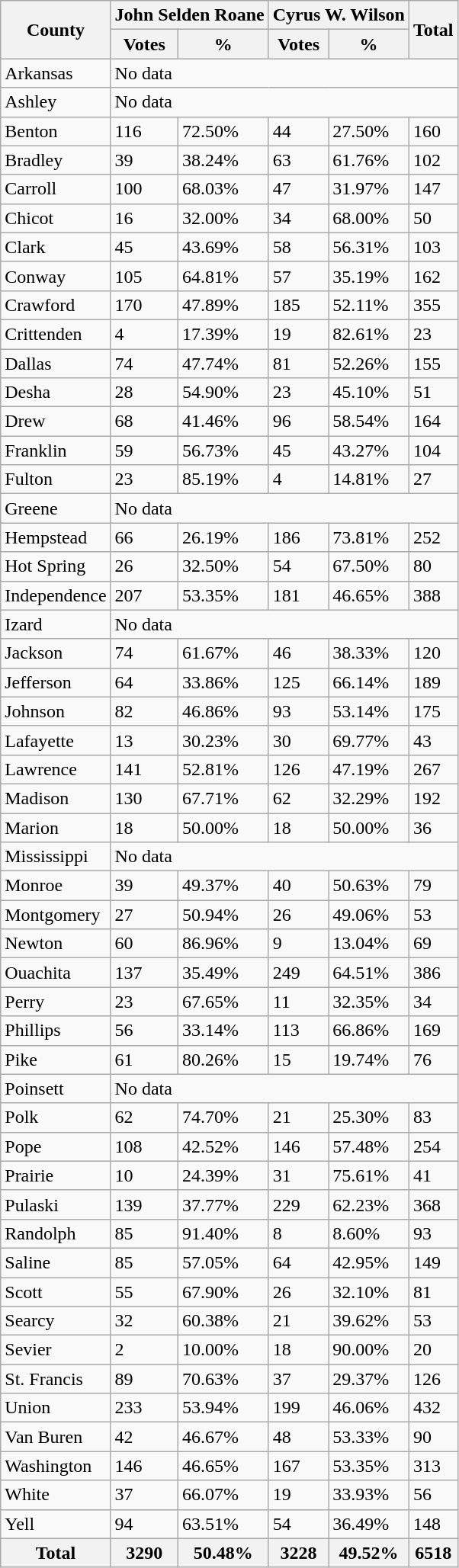<table class="wikitable sortable mw-collapsible mw-collapsed">
<tr>
<th rowspan="2">County</th>
<th colspan="2">John Selden Roane</th>
<th colspan="2">Cyrus W. Wilson</th>
<th rowspan="2">Total</th>
</tr>
<tr>
<th>Votes</th>
<th>%</th>
<th>Votes</th>
<th>%</th>
</tr>
<tr>
<td>Arkansas</td>
<td colspan="5">No data</td>
</tr>
<tr>
<td>Ashley</td>
<td colspan="5">No data</td>
</tr>
<tr>
<td>Benton</td>
<td>116</td>
<td>72.50%</td>
<td>44</td>
<td>27.50%</td>
<td>160</td>
</tr>
<tr>
<td>Bradley</td>
<td>39</td>
<td>38.24%</td>
<td>63</td>
<td>61.76%</td>
<td>102</td>
</tr>
<tr>
<td>Carroll</td>
<td>100</td>
<td>68.03%</td>
<td>47</td>
<td>31.97%</td>
<td>147</td>
</tr>
<tr>
<td>Chicot</td>
<td>16</td>
<td>32.00%</td>
<td>34</td>
<td>68.00%</td>
<td>50</td>
</tr>
<tr>
<td>Clark</td>
<td>45</td>
<td>43.69%</td>
<td>58</td>
<td>56.31%</td>
<td>103</td>
</tr>
<tr>
<td>Conway</td>
<td>105</td>
<td>64.81%</td>
<td>57</td>
<td>35.19%</td>
<td>162</td>
</tr>
<tr>
<td>Crawford</td>
<td>170</td>
<td>47.89%</td>
<td>185</td>
<td>52.11%</td>
<td>355</td>
</tr>
<tr>
<td>Crittenden</td>
<td>4</td>
<td>17.39%</td>
<td>19</td>
<td>82.61%</td>
<td>23</td>
</tr>
<tr>
<td>Dallas</td>
<td>74</td>
<td>47.74%</td>
<td>81</td>
<td>52.26%</td>
<td>155</td>
</tr>
<tr>
<td>Desha</td>
<td>28</td>
<td>54.90%</td>
<td>23</td>
<td>45.10%</td>
<td>51</td>
</tr>
<tr>
<td>Drew</td>
<td>68</td>
<td>41.46%</td>
<td>96</td>
<td>58.54%</td>
<td>164</td>
</tr>
<tr>
<td>Franklin</td>
<td>59</td>
<td>56.73%</td>
<td>45</td>
<td>43.27%</td>
<td>104</td>
</tr>
<tr>
<td>Fulton</td>
<td>23</td>
<td>85.19%</td>
<td>4</td>
<td>14.81%</td>
<td>27</td>
</tr>
<tr>
<td>Greene</td>
<td colspan="5">No data</td>
</tr>
<tr>
<td>Hempstead</td>
<td>66</td>
<td>26.19%</td>
<td>186</td>
<td>73.81%</td>
<td>252</td>
</tr>
<tr>
<td>Hot Spring</td>
<td>26</td>
<td>32.50%</td>
<td>54</td>
<td>67.50%</td>
<td>80</td>
</tr>
<tr>
<td>Independence</td>
<td>207</td>
<td>53.35%</td>
<td>181</td>
<td>46.65%</td>
<td>388</td>
</tr>
<tr>
<td>Izard</td>
<td colspan="5">No data</td>
</tr>
<tr>
<td>Jackson</td>
<td>74</td>
<td>61.67%</td>
<td>46</td>
<td>38.33%</td>
<td>120</td>
</tr>
<tr>
<td>Jefferson</td>
<td>64</td>
<td>33.86%</td>
<td>125</td>
<td>66.14%</td>
<td>189</td>
</tr>
<tr>
<td>Johnson</td>
<td>82</td>
<td>46.86%</td>
<td>93</td>
<td>53.14%</td>
<td>175</td>
</tr>
<tr>
<td>Lafayette</td>
<td>13</td>
<td>30.23%</td>
<td>30</td>
<td>69.77%</td>
<td>43</td>
</tr>
<tr>
<td>Lawrence</td>
<td>141</td>
<td>52.81%</td>
<td>126</td>
<td>47.19%</td>
<td>267</td>
</tr>
<tr>
<td>Madison</td>
<td>130</td>
<td>67.71%</td>
<td>62</td>
<td>32.29%</td>
<td>192</td>
</tr>
<tr>
<td>Marion</td>
<td>18</td>
<td>50.00%</td>
<td>18</td>
<td>50.00%</td>
<td>36</td>
</tr>
<tr>
<td>Mississippi</td>
<td colspan="5">No data</td>
</tr>
<tr>
<td>Monroe</td>
<td>39</td>
<td>49.37%</td>
<td>40</td>
<td>50.63%</td>
<td>79</td>
</tr>
<tr>
<td>Montgomery</td>
<td>27</td>
<td>50.94%</td>
<td>26</td>
<td>49.06%</td>
<td>53</td>
</tr>
<tr>
<td>Newton</td>
<td>60</td>
<td>86.96%</td>
<td>9</td>
<td>13.04%</td>
<td>69</td>
</tr>
<tr>
<td>Ouachita</td>
<td>137</td>
<td>35.49%</td>
<td>249</td>
<td>64.51%</td>
<td>386</td>
</tr>
<tr>
<td>Perry</td>
<td>23</td>
<td>67.65%</td>
<td>11</td>
<td>32.35%</td>
<td>34</td>
</tr>
<tr>
<td>Phillips</td>
<td>56</td>
<td>33.14%</td>
<td>113</td>
<td>66.86%</td>
<td>169</td>
</tr>
<tr>
<td>Pike</td>
<td>61</td>
<td>80.26%</td>
<td>15</td>
<td>19.74%</td>
<td>76</td>
</tr>
<tr>
<td>Poinsett</td>
<td colspan="5">No data</td>
</tr>
<tr>
<td>Polk</td>
<td>62</td>
<td>74.70%</td>
<td>21</td>
<td>25.30%</td>
<td>83</td>
</tr>
<tr>
<td>Pope</td>
<td>108</td>
<td>42.52%</td>
<td>146</td>
<td>57.48%</td>
<td>254</td>
</tr>
<tr>
<td>Prairie</td>
<td>10</td>
<td>24.39%</td>
<td>31</td>
<td>75.61%</td>
<td>41</td>
</tr>
<tr>
<td>Pulaski</td>
<td>139</td>
<td>37.77%</td>
<td>229</td>
<td>62.23%</td>
<td>368</td>
</tr>
<tr>
<td>Randolph</td>
<td>85</td>
<td>91.40%</td>
<td>8</td>
<td>8.60%</td>
<td>93</td>
</tr>
<tr>
<td>Saline</td>
<td>85</td>
<td>57.05%</td>
<td>64</td>
<td>42.95%</td>
<td>149</td>
</tr>
<tr>
<td>Scott</td>
<td>55</td>
<td>67.90%</td>
<td>26</td>
<td>32.10%</td>
<td>81</td>
</tr>
<tr>
<td>Searcy</td>
<td>32</td>
<td>60.38%</td>
<td>21</td>
<td>39.62%</td>
<td>53</td>
</tr>
<tr>
<td>Sevier</td>
<td>2</td>
<td>10.00%</td>
<td>18</td>
<td>90.00%</td>
<td>20</td>
</tr>
<tr>
<td>St. Francis</td>
<td>89</td>
<td>70.63%</td>
<td>37</td>
<td>29.37%</td>
<td>126</td>
</tr>
<tr>
<td>Union</td>
<td>233</td>
<td>53.94%</td>
<td>199</td>
<td>46.06%</td>
<td>432</td>
</tr>
<tr>
<td>Van Buren</td>
<td>42</td>
<td>46.67%</td>
<td>48</td>
<td>53.33%</td>
<td>90</td>
</tr>
<tr>
<td>Washington</td>
<td>146</td>
<td>46.65%</td>
<td>167</td>
<td>53.35%</td>
<td>313</td>
</tr>
<tr>
<td>White</td>
<td>37</td>
<td>66.07%</td>
<td>19</td>
<td>33.93%</td>
<td>56</td>
</tr>
<tr>
<td>Yell</td>
<td>94</td>
<td>63.51%</td>
<td>54</td>
<td>36.49%</td>
<td>148</td>
</tr>
<tr>
<th>Total</th>
<th>3290</th>
<th>50.48%</th>
<th>3228</th>
<th>49.52%</th>
<th>6518</th>
</tr>
</table>
